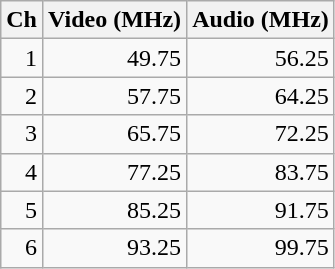<table class="wikitable" style="text-align:right">
<tr>
<th>Ch</th>
<th>Video (MHz)</th>
<th>Audio (MHz)</th>
</tr>
<tr>
<td>1</td>
<td>49.75</td>
<td>56.25</td>
</tr>
<tr>
<td>2</td>
<td>57.75</td>
<td>64.25</td>
</tr>
<tr>
<td>3</td>
<td>65.75</td>
<td>72.25</td>
</tr>
<tr>
<td>4</td>
<td>77.25</td>
<td>83.75</td>
</tr>
<tr>
<td>5</td>
<td>85.25</td>
<td>91.75</td>
</tr>
<tr>
<td>6</td>
<td>93.25</td>
<td>99.75</td>
</tr>
</table>
